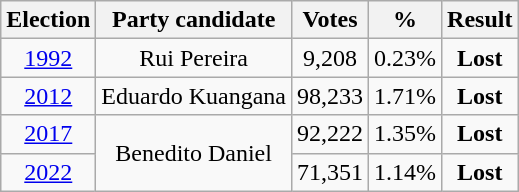<table class="wikitable" style="text-align:center">
<tr>
<th>Election</th>
<th>Party candidate</th>
<th>Votes</th>
<th><strong>%</strong></th>
<th>Result</th>
</tr>
<tr>
<td><a href='#'>1992</a></td>
<td>Rui Pereira</td>
<td>9,208</td>
<td>0.23%</td>
<td><strong>Lost</strong> </td>
</tr>
<tr>
<td><a href='#'>2012</a></td>
<td>Eduardo Kuangana</td>
<td>98,233</td>
<td>1.71%</td>
<td><strong>Lost</strong> </td>
</tr>
<tr>
<td><a href='#'>2017</a></td>
<td rowspan="2">Benedito Daniel</td>
<td>92,222</td>
<td>1.35%</td>
<td><strong>Lost</strong> </td>
</tr>
<tr>
<td><a href='#'>2022</a></td>
<td>71,351</td>
<td>1.14%</td>
<td><strong>Lost</strong> </td>
</tr>
</table>
